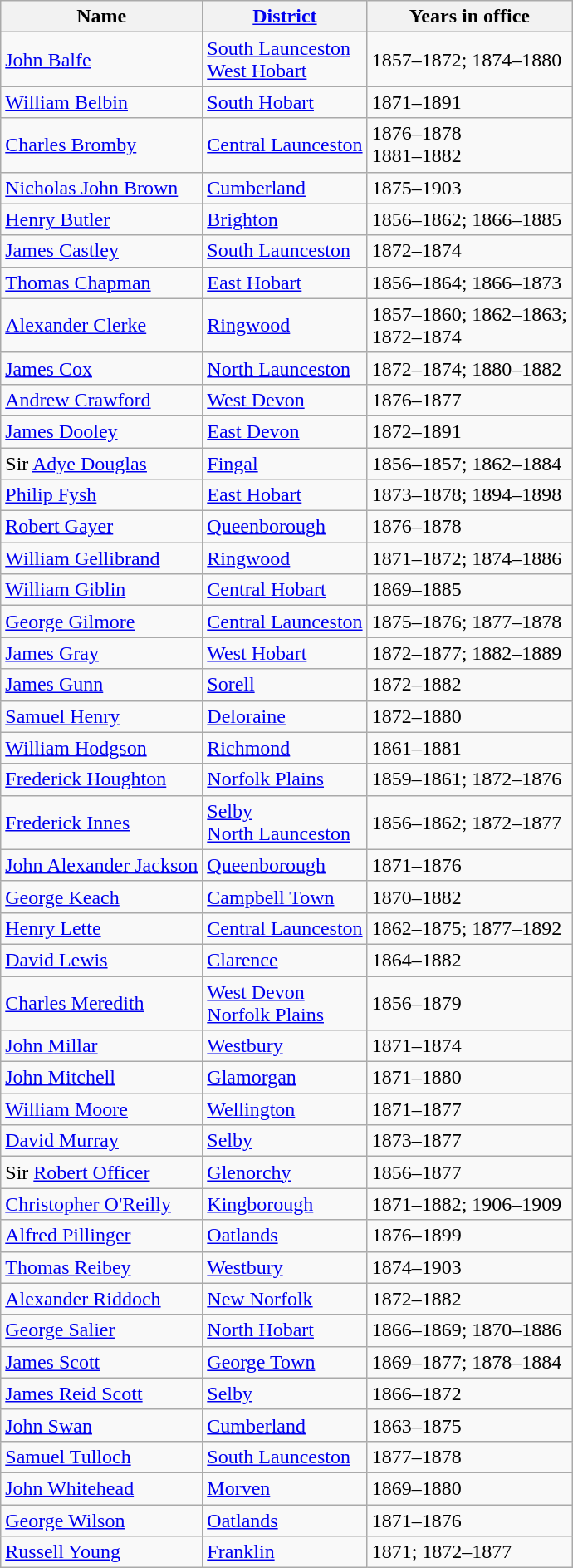<table class="wikitable sortable">
<tr>
<th><strong>Name</strong></th>
<th><strong><a href='#'>District</a></strong></th>
<th><strong>Years in office</strong></th>
</tr>
<tr>
<td><a href='#'>John Balfe</a></td>
<td><a href='#'>South Launceston</a><br><a href='#'>West Hobart</a></td>
<td>1857–1872; 1874–1880</td>
</tr>
<tr>
<td><a href='#'>William Belbin</a></td>
<td><a href='#'>South Hobart</a></td>
<td>1871–1891</td>
</tr>
<tr>
<td><a href='#'>Charles Bromby</a></td>
<td><a href='#'>Central Launceston</a></td>
<td>1876–1878<br>1881–1882</td>
</tr>
<tr>
<td><a href='#'>Nicholas John Brown</a></td>
<td><a href='#'>Cumberland</a></td>
<td>1875–1903</td>
</tr>
<tr>
<td><a href='#'>Henry Butler</a></td>
<td><a href='#'>Brighton</a></td>
<td>1856–1862; 1866–1885</td>
</tr>
<tr>
<td><a href='#'>James Castley</a></td>
<td><a href='#'>South Launceston</a></td>
<td>1872–1874</td>
</tr>
<tr>
<td><a href='#'>Thomas Chapman</a></td>
<td><a href='#'>East Hobart</a></td>
<td>1856–1864; 1866–1873</td>
</tr>
<tr>
<td><a href='#'>Alexander Clerke</a></td>
<td><a href='#'>Ringwood</a></td>
<td>1857–1860; 1862–1863;<br>1872–1874</td>
</tr>
<tr>
<td><a href='#'>James Cox</a></td>
<td><a href='#'>North Launceston</a></td>
<td>1872–1874; 1880–1882</td>
</tr>
<tr>
<td><a href='#'>Andrew Crawford</a></td>
<td><a href='#'>West Devon</a></td>
<td>1876–1877</td>
</tr>
<tr>
<td><a href='#'>James Dooley</a></td>
<td><a href='#'>East Devon</a></td>
<td>1872–1891</td>
</tr>
<tr>
<td>Sir <a href='#'>Adye Douglas</a></td>
<td><a href='#'>Fingal</a></td>
<td>1856–1857; 1862–1884</td>
</tr>
<tr>
<td><a href='#'>Philip Fysh</a></td>
<td><a href='#'>East Hobart</a></td>
<td>1873–1878; 1894–1898</td>
</tr>
<tr>
<td><a href='#'>Robert Gayer</a></td>
<td><a href='#'>Queenborough</a></td>
<td>1876–1878</td>
</tr>
<tr>
<td><a href='#'>William Gellibrand</a></td>
<td><a href='#'>Ringwood</a></td>
<td>1871–1872; 1874–1886</td>
</tr>
<tr>
<td><a href='#'>William Giblin</a></td>
<td><a href='#'>Central Hobart</a></td>
<td>1869–1885</td>
</tr>
<tr>
<td><a href='#'>George Gilmore</a></td>
<td><a href='#'>Central Launceston</a></td>
<td>1875–1876; 1877–1878</td>
</tr>
<tr>
<td><a href='#'>James Gray</a></td>
<td><a href='#'>West Hobart</a></td>
<td>1872–1877; 1882–1889</td>
</tr>
<tr>
<td><a href='#'>James Gunn</a></td>
<td><a href='#'>Sorell</a></td>
<td>1872–1882</td>
</tr>
<tr>
<td><a href='#'>Samuel Henry</a></td>
<td><a href='#'>Deloraine</a></td>
<td>1872–1880</td>
</tr>
<tr>
<td><a href='#'>William Hodgson</a></td>
<td><a href='#'>Richmond</a></td>
<td>1861–1881</td>
</tr>
<tr>
<td><a href='#'>Frederick Houghton</a></td>
<td><a href='#'>Norfolk Plains</a></td>
<td>1859–1861; 1872–1876</td>
</tr>
<tr>
<td><a href='#'>Frederick Innes</a></td>
<td><a href='#'>Selby</a><br><a href='#'>North Launceston</a></td>
<td>1856–1862; 1872–1877</td>
</tr>
<tr>
<td><a href='#'>John Alexander Jackson</a></td>
<td><a href='#'>Queenborough</a></td>
<td>1871–1876</td>
</tr>
<tr>
<td><a href='#'>George Keach</a></td>
<td><a href='#'>Campbell Town</a></td>
<td>1870–1882</td>
</tr>
<tr>
<td><a href='#'>Henry Lette</a></td>
<td><a href='#'>Central Launceston</a></td>
<td>1862–1875; 1877–1892</td>
</tr>
<tr>
<td><a href='#'>David Lewis</a></td>
<td><a href='#'>Clarence</a></td>
<td>1864–1882</td>
</tr>
<tr>
<td><a href='#'>Charles Meredith</a></td>
<td><a href='#'>West Devon</a><br><a href='#'>Norfolk Plains</a></td>
<td>1856–1879</td>
</tr>
<tr>
<td><a href='#'>John Millar</a></td>
<td><a href='#'>Westbury</a></td>
<td>1871–1874</td>
</tr>
<tr>
<td><a href='#'>John Mitchell</a></td>
<td><a href='#'>Glamorgan</a></td>
<td>1871–1880</td>
</tr>
<tr>
<td><a href='#'>William Moore</a></td>
<td><a href='#'>Wellington</a></td>
<td>1871–1877</td>
</tr>
<tr>
<td><a href='#'>David Murray</a></td>
<td><a href='#'>Selby</a></td>
<td>1873–1877</td>
</tr>
<tr>
<td>Sir <a href='#'>Robert Officer</a></td>
<td><a href='#'>Glenorchy</a></td>
<td>1856–1877</td>
</tr>
<tr>
<td><a href='#'>Christopher O'Reilly</a></td>
<td><a href='#'>Kingborough</a></td>
<td>1871–1882; 1906–1909</td>
</tr>
<tr>
<td><a href='#'>Alfred Pillinger</a></td>
<td><a href='#'>Oatlands</a></td>
<td>1876–1899</td>
</tr>
<tr>
<td><a href='#'>Thomas Reibey</a></td>
<td><a href='#'>Westbury</a></td>
<td>1874–1903</td>
</tr>
<tr>
<td><a href='#'>Alexander Riddoch</a></td>
<td><a href='#'>New Norfolk</a></td>
<td>1872–1882</td>
</tr>
<tr>
<td><a href='#'>George Salier</a></td>
<td><a href='#'>North Hobart</a></td>
<td>1866–1869; 1870–1886</td>
</tr>
<tr>
<td><a href='#'>James Scott</a></td>
<td><a href='#'>George Town</a></td>
<td>1869–1877; 1878–1884</td>
</tr>
<tr>
<td><a href='#'>James Reid Scott</a></td>
<td><a href='#'>Selby</a></td>
<td>1866–1872</td>
</tr>
<tr>
<td><a href='#'>John Swan</a></td>
<td><a href='#'>Cumberland</a></td>
<td>1863–1875</td>
</tr>
<tr>
<td><a href='#'>Samuel Tulloch</a></td>
<td><a href='#'>South Launceston</a></td>
<td>1877–1878</td>
</tr>
<tr>
<td><a href='#'>John Whitehead</a></td>
<td><a href='#'>Morven</a></td>
<td>1869–1880</td>
</tr>
<tr>
<td><a href='#'>George Wilson</a></td>
<td><a href='#'>Oatlands</a></td>
<td>1871–1876</td>
</tr>
<tr>
<td><a href='#'>Russell Young</a></td>
<td><a href='#'>Franklin</a></td>
<td>1871; 1872–1877</td>
</tr>
</table>
